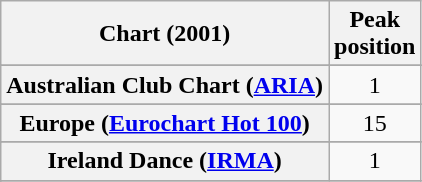<table class="wikitable sortable plainrowheaders" style="text-align:center">
<tr>
<th scope="col">Chart (2001)</th>
<th scope="col">Peak<br>position</th>
</tr>
<tr>
</tr>
<tr>
<th scope="row">Australian Club Chart (<a href='#'>ARIA</a>)</th>
<td>1</td>
</tr>
<tr>
</tr>
<tr>
</tr>
<tr>
</tr>
<tr>
</tr>
<tr>
<th scope="row">Europe (<a href='#'>Eurochart Hot 100</a>)</th>
<td>15</td>
</tr>
<tr>
</tr>
<tr>
</tr>
<tr>
<th scope="row">Ireland Dance (<a href='#'>IRMA</a>)</th>
<td>1</td>
</tr>
<tr>
</tr>
<tr>
</tr>
<tr>
</tr>
<tr>
</tr>
<tr>
</tr>
</table>
